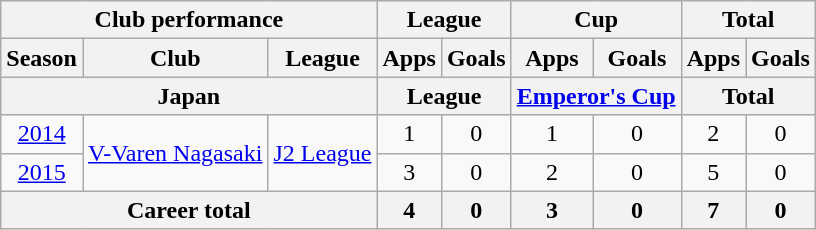<table class="wikitable" style="text-align:center">
<tr>
<th colspan=3>Club performance</th>
<th colspan=2>League</th>
<th colspan=2>Cup</th>
<th colspan=2>Total</th>
</tr>
<tr>
<th>Season</th>
<th>Club</th>
<th>League</th>
<th>Apps</th>
<th>Goals</th>
<th>Apps</th>
<th>Goals</th>
<th>Apps</th>
<th>Goals</th>
</tr>
<tr>
<th colspan=3>Japan</th>
<th colspan=2>League</th>
<th colspan=2><a href='#'>Emperor's Cup</a></th>
<th colspan=2>Total</th>
</tr>
<tr>
<td><a href='#'>2014</a></td>
<td rowspan="2"><a href='#'>V-Varen Nagasaki</a></td>
<td rowspan="2"><a href='#'>J2 League</a></td>
<td>1</td>
<td>0</td>
<td>1</td>
<td>0</td>
<td>2</td>
<td>0</td>
</tr>
<tr>
<td><a href='#'>2015</a></td>
<td>3</td>
<td>0</td>
<td>2</td>
<td>0</td>
<td>5</td>
<td>0</td>
</tr>
<tr>
<th colspan=3>Career total</th>
<th>4</th>
<th>0</th>
<th>3</th>
<th>0</th>
<th>7</th>
<th>0</th>
</tr>
</table>
